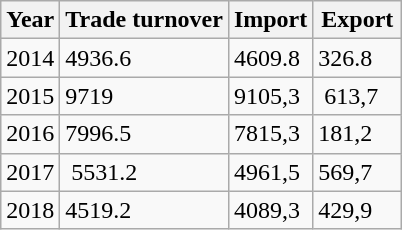<table class="wikitable">
<tr>
<th>Year</th>
<th>Trade turnover</th>
<th>Import</th>
<th>Export</th>
</tr>
<tr>
<td>2014</td>
<td>4936.6  </td>
<td>4609.8</td>
<td>326.8    </td>
</tr>
<tr>
<td>2015</td>
<td>9719    </td>
<td>9105,3</td>
<td> 613,7  </td>
</tr>
<tr>
<td>2016</td>
<td>7996.5</td>
<td>7815,3</td>
<td>181,2  </td>
</tr>
<tr>
<td>2017</td>
<td> 5531.2    </td>
<td>4961,5</td>
<td>569,7    </td>
</tr>
<tr>
<td>2018</td>
<td>4519.2</td>
<td>4089,3</td>
<td>429,9  </td>
</tr>
</table>
